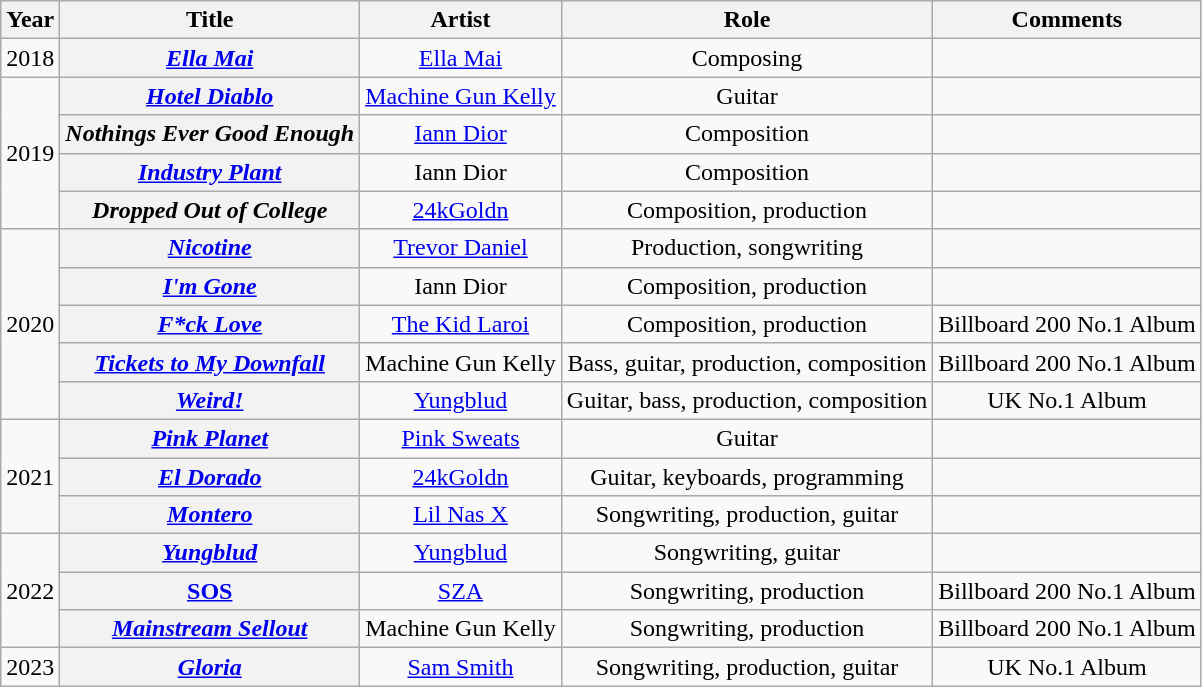<table class="wikitable plainrowheaders" style="text-align:center;">
<tr>
<th>Year</th>
<th>Title</th>
<th>Artist</th>
<th>Role</th>
<th>Comments</th>
</tr>
<tr>
<td>2018</td>
<th scope="row"><em><a href='#'>Ella Mai</a></em></th>
<td><a href='#'>Ella Mai</a></td>
<td>Composing</td>
<td></td>
</tr>
<tr>
<td rowspan="4">2019</td>
<th scope="row"><em><a href='#'>Hotel Diablo</a></em></th>
<td><a href='#'>Machine Gun Kelly</a></td>
<td>Guitar</td>
<td></td>
</tr>
<tr>
<th scope="row"><em>Nothings Ever Good Enough</em></th>
<td><a href='#'>Iann Dior</a></td>
<td>Composition</td>
<td></td>
</tr>
<tr>
<th scope="row"><em><a href='#'>Industry Plant</a></em></th>
<td>Iann Dior</td>
<td>Composition</td>
<td></td>
</tr>
<tr>
<th scope="row"><em>Dropped Out of College</em></th>
<td><a href='#'>24kGoldn</a></td>
<td>Composition, production</td>
<td></td>
</tr>
<tr>
<td rowspan="5">2020</td>
<th scope="row"><em><a href='#'>Nicotine</a></em></th>
<td><a href='#'>Trevor Daniel</a></td>
<td>Production, songwriting</td>
<td></td>
</tr>
<tr>
<th scope="row"><em><a href='#'>I'm Gone</a></em></th>
<td>Iann Dior</td>
<td>Composition, production</td>
<td></td>
</tr>
<tr>
<th scope="row"><em><a href='#'>F*ck Love</a></em></th>
<td><a href='#'>The Kid Laroi</a></td>
<td>Composition, production</td>
<td>Billboard 200 No.1 Album</td>
</tr>
<tr>
<th scope="row"><em><a href='#'>Tickets to My Downfall</a></em></th>
<td>Machine Gun Kelly</td>
<td>Bass, guitar, production, composition</td>
<td>Billboard 200 No.1 Album</td>
</tr>
<tr>
<th scope="row"><em><a href='#'>Weird!</a></em></th>
<td><a href='#'>Yungblud</a></td>
<td>Guitar, bass, production, composition</td>
<td>UK No.1 Album</td>
</tr>
<tr>
<td rowspan="3">2021</td>
<th scope="row"><em><a href='#'>Pink Planet</a></em></th>
<td><a href='#'>Pink Sweats</a></td>
<td>Guitar</td>
<td></td>
</tr>
<tr>
<th scope="row"><em><a href='#'>El Dorado</a></em></th>
<td><a href='#'>24kGoldn</a></td>
<td>Guitar, keyboards, programming</td>
<td></td>
</tr>
<tr>
<th scope="row"><em><a href='#'>Montero</a></em></th>
<td><a href='#'>Lil Nas X</a></td>
<td>Songwriting, production, guitar</td>
<td></td>
</tr>
<tr>
<td rowspan="3">2022</td>
<th scope="row"><em><a href='#'>Yungblud</a></em></th>
<td><a href='#'>Yungblud</a></td>
<td>Songwriting, guitar</td>
<td></td>
</tr>
<tr>
<th scope="row"><em><a href='#'></em>SOS<em></a></em></th>
<td><a href='#'>SZA</a></td>
<td>Songwriting, production</td>
<td>Billboard 200 No.1 Album</td>
</tr>
<tr>
<th scope="row"><em><a href='#'>Mainstream Sellout</a></em></th>
<td>Machine Gun Kelly</td>
<td>Songwriting, production</td>
<td>Billboard 200 No.1 Album</td>
</tr>
<tr>
<td>2023</td>
<th scope="row"><em><a href='#'>Gloria</a></em></th>
<td><a href='#'>Sam Smith</a></td>
<td>Songwriting, production, guitar</td>
<td>UK No.1 Album</td>
</tr>
</table>
